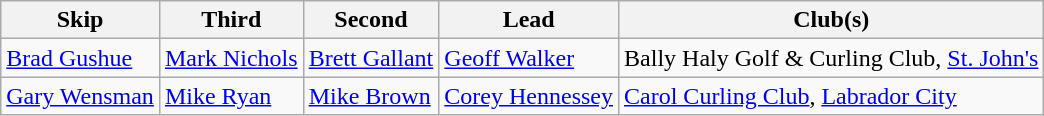<table class="wikitable">
<tr>
<th>Skip</th>
<th>Third</th>
<th>Second</th>
<th>Lead</th>
<th>Club(s)</th>
</tr>
<tr>
<td><a href='#'>Brad Gushue</a></td>
<td><a href='#'>Mark Nichols</a></td>
<td><a href='#'>Brett Gallant</a></td>
<td><a href='#'>Geoff Walker</a></td>
<td>Bally Haly Golf & Curling Club, <a href='#'>St. John's</a></td>
</tr>
<tr>
<td><a href='#'>Gary Wensman</a></td>
<td><a href='#'>Mike Ryan</a></td>
<td><a href='#'>Mike Brown</a></td>
<td><a href='#'>Corey Hennessey</a></td>
<td><a href='#'>Carol Curling Club</a>, <a href='#'>Labrador City</a></td>
</tr>
</table>
